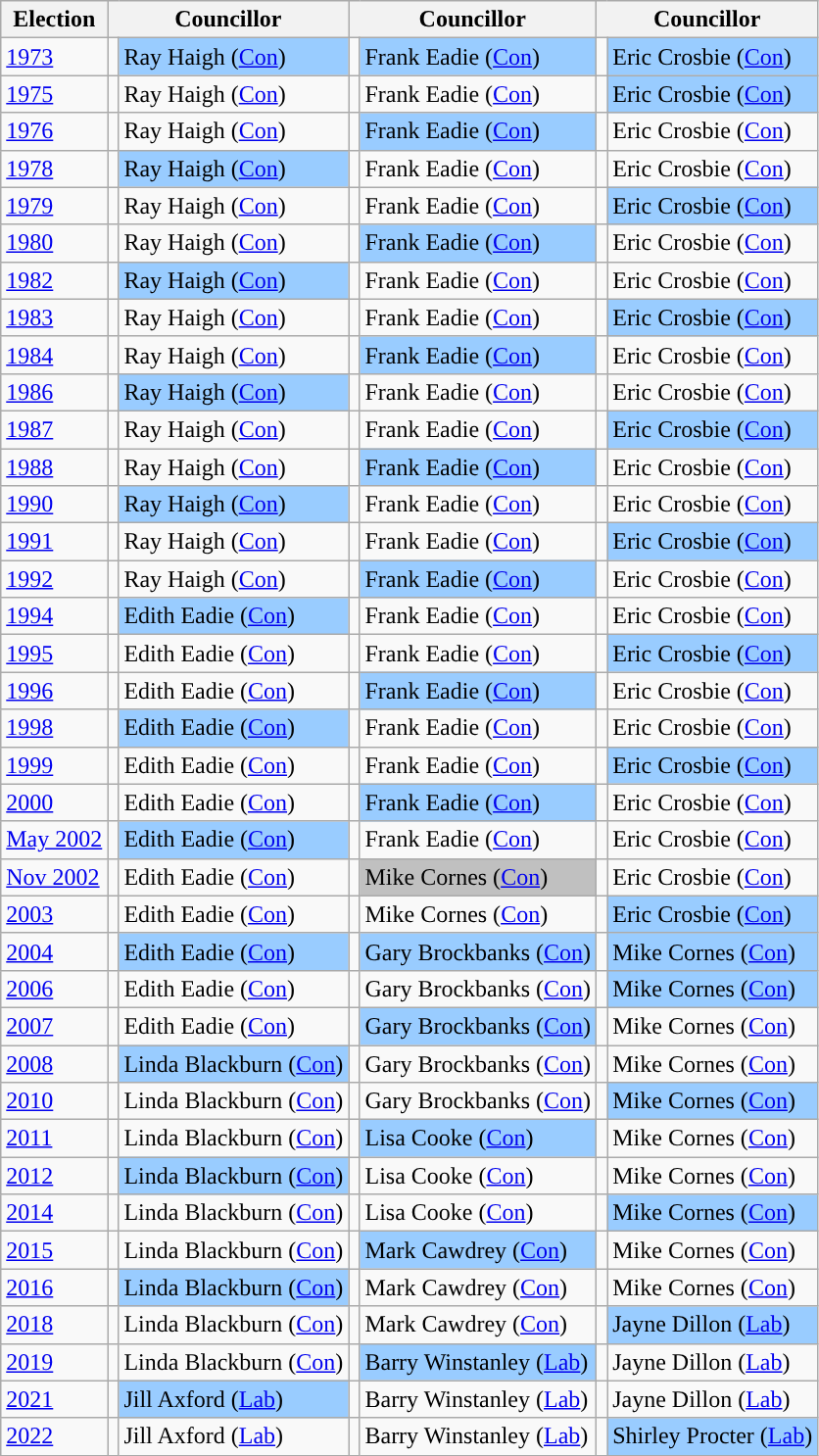<table class="wikitable">
<tr>
<th>Election</th>
<th colspan="2">Councillor</th>
<th colspan="2">Councillor</th>
<th colspan="2">Councillor</th>
</tr>
<tr>
<td><a href='#'>1973</a></td>
<td style="background-color: "></td>
<td bgcolor="#99CCFF">Ray Haigh (<a href='#'>Con</a>)</td>
<td style="background-color: "></td>
<td bgcolor="#99CCFF">Frank Eadie (<a href='#'>Con</a>)</td>
<td style="background-color: "></td>
<td bgcolor="#99CCFF">Eric Crosbie (<a href='#'>Con</a>)</td>
</tr>
<tr>
<td><a href='#'>1975</a></td>
<td style="background-color: "></td>
<td>Ray Haigh (<a href='#'>Con</a>)</td>
<td style="background-color: "></td>
<td>Frank Eadie (<a href='#'>Con</a>)</td>
<td style="background-color: "></td>
<td bgcolor="#99CCFF">Eric Crosbie (<a href='#'>Con</a>)</td>
</tr>
<tr>
<td><a href='#'>1976</a></td>
<td style="background-color: "></td>
<td>Ray Haigh (<a href='#'>Con</a>)</td>
<td style="background-color: "></td>
<td bgcolor="#99CCFF">Frank Eadie (<a href='#'>Con</a>)</td>
<td style="background-color: "></td>
<td>Eric Crosbie (<a href='#'>Con</a>)</td>
</tr>
<tr>
<td><a href='#'>1978</a></td>
<td style="background-color: "></td>
<td bgcolor="#99CCFF">Ray Haigh (<a href='#'>Con</a>)</td>
<td style="background-color: "></td>
<td>Frank Eadie (<a href='#'>Con</a>)</td>
<td style="background-color: "></td>
<td>Eric Crosbie (<a href='#'>Con</a>)</td>
</tr>
<tr>
<td><a href='#'>1979</a></td>
<td style="background-color: "></td>
<td>Ray Haigh (<a href='#'>Con</a>)</td>
<td style="background-color: "></td>
<td>Frank Eadie (<a href='#'>Con</a>)</td>
<td style="background-color: "></td>
<td bgcolor="#99CCFF">Eric Crosbie (<a href='#'>Con</a>)</td>
</tr>
<tr>
<td><a href='#'>1980</a></td>
<td style="background-color: "></td>
<td>Ray Haigh (<a href='#'>Con</a>)</td>
<td style="background-color: "></td>
<td bgcolor="#99CCFF">Frank Eadie (<a href='#'>Con</a>)</td>
<td style="background-color: "></td>
<td>Eric Crosbie (<a href='#'>Con</a>)</td>
</tr>
<tr>
<td><a href='#'>1982</a></td>
<td style="background-color: "></td>
<td bgcolor="#99CCFF">Ray Haigh (<a href='#'>Con</a>)</td>
<td style="background-color: "></td>
<td>Frank Eadie (<a href='#'>Con</a>)</td>
<td style="background-color: "></td>
<td>Eric Crosbie (<a href='#'>Con</a>)</td>
</tr>
<tr>
<td><a href='#'>1983</a></td>
<td style="background-color: "></td>
<td>Ray Haigh (<a href='#'>Con</a>)</td>
<td style="background-color: "></td>
<td>Frank Eadie (<a href='#'>Con</a>)</td>
<td style="background-color: "></td>
<td bgcolor="#99CCFF">Eric Crosbie (<a href='#'>Con</a>)</td>
</tr>
<tr>
<td><a href='#'>1984</a></td>
<td style="background-color: "></td>
<td>Ray Haigh (<a href='#'>Con</a>)</td>
<td style="background-color: "></td>
<td bgcolor="#99CCFF">Frank Eadie (<a href='#'>Con</a>)</td>
<td style="background-color: "></td>
<td>Eric Crosbie (<a href='#'>Con</a>)</td>
</tr>
<tr>
<td><a href='#'>1986</a></td>
<td style="background-color: "></td>
<td bgcolor="#99CCFF">Ray Haigh (<a href='#'>Con</a>)</td>
<td style="background-color: "></td>
<td>Frank Eadie (<a href='#'>Con</a>)</td>
<td style="background-color: "></td>
<td>Eric Crosbie (<a href='#'>Con</a>)</td>
</tr>
<tr>
<td><a href='#'>1987</a></td>
<td style="background-color: "></td>
<td>Ray Haigh (<a href='#'>Con</a>)</td>
<td style="background-color: "></td>
<td>Frank Eadie (<a href='#'>Con</a>)</td>
<td style="background-color: "></td>
<td bgcolor="#99CCFF">Eric Crosbie (<a href='#'>Con</a>)</td>
</tr>
<tr>
<td><a href='#'>1988</a></td>
<td style="background-color: "></td>
<td>Ray Haigh (<a href='#'>Con</a>)</td>
<td style="background-color: "></td>
<td bgcolor="#99CCFF">Frank Eadie (<a href='#'>Con</a>)</td>
<td style="background-color: "></td>
<td>Eric Crosbie (<a href='#'>Con</a>)</td>
</tr>
<tr>
<td><a href='#'>1990</a></td>
<td style="background-color: "></td>
<td bgcolor="#99CCFF">Ray Haigh (<a href='#'>Con</a>)</td>
<td style="background-color: "></td>
<td>Frank Eadie (<a href='#'>Con</a>)</td>
<td style="background-color: "></td>
<td>Eric Crosbie (<a href='#'>Con</a>)</td>
</tr>
<tr>
<td><a href='#'>1991</a></td>
<td style="background-color: "></td>
<td>Ray Haigh (<a href='#'>Con</a>)</td>
<td style="background-color: "></td>
<td>Frank Eadie (<a href='#'>Con</a>)</td>
<td style="background-color: "></td>
<td bgcolor="#99CCFF">Eric Crosbie (<a href='#'>Con</a>)</td>
</tr>
<tr>
<td><a href='#'>1992</a></td>
<td style="background-color: "></td>
<td>Ray Haigh (<a href='#'>Con</a>)</td>
<td style="background-color: "></td>
<td bgcolor="#99CCFF">Frank Eadie (<a href='#'>Con</a>)</td>
<td style="background-color: "></td>
<td>Eric Crosbie (<a href='#'>Con</a>)</td>
</tr>
<tr>
<td><a href='#'>1994</a></td>
<td style="background-color: "></td>
<td bgcolor="#99CCFF">Edith Eadie (<a href='#'>Con</a>)</td>
<td style="background-color: "></td>
<td>Frank Eadie (<a href='#'>Con</a>)</td>
<td style="background-color: "></td>
<td>Eric Crosbie (<a href='#'>Con</a>)</td>
</tr>
<tr>
<td><a href='#'>1995</a></td>
<td style="background-color: "></td>
<td>Edith Eadie (<a href='#'>Con</a>)</td>
<td style="background-color: "></td>
<td>Frank Eadie (<a href='#'>Con</a>)</td>
<td style="background-color: "></td>
<td bgcolor="#99CCFF">Eric Crosbie (<a href='#'>Con</a>)</td>
</tr>
<tr>
<td><a href='#'>1996</a></td>
<td style="background-color: "></td>
<td>Edith Eadie (<a href='#'>Con</a>)</td>
<td style="background-color: "></td>
<td bgcolor="#99CCFF">Frank Eadie (<a href='#'>Con</a>)</td>
<td style="background-color: "></td>
<td>Eric Crosbie (<a href='#'>Con</a>)</td>
</tr>
<tr>
<td><a href='#'>1998</a></td>
<td style="background-color: "></td>
<td bgcolor="#99CCFF">Edith Eadie (<a href='#'>Con</a>)</td>
<td style="background-color: "></td>
<td>Frank Eadie (<a href='#'>Con</a>)</td>
<td style="background-color: "></td>
<td>Eric Crosbie (<a href='#'>Con</a>)</td>
</tr>
<tr>
<td><a href='#'>1999</a></td>
<td style="background-color: "></td>
<td>Edith Eadie (<a href='#'>Con</a>)</td>
<td style="background-color: "></td>
<td>Frank Eadie (<a href='#'>Con</a>)</td>
<td style="background-color: "></td>
<td bgcolor="#99CCFF">Eric Crosbie (<a href='#'>Con</a>)</td>
</tr>
<tr>
<td><a href='#'>2000</a></td>
<td style="background-color: "></td>
<td>Edith Eadie (<a href='#'>Con</a>)</td>
<td style="background-color: "></td>
<td bgcolor="#99CCFF">Frank Eadie (<a href='#'>Con</a>)</td>
<td style="background-color: "></td>
<td>Eric Crosbie (<a href='#'>Con</a>)</td>
</tr>
<tr>
<td><a href='#'>May 2002</a></td>
<td style="background-color: "></td>
<td bgcolor="#99CCFF">Edith Eadie (<a href='#'>Con</a>)</td>
<td style="background-color: "></td>
<td>Frank Eadie (<a href='#'>Con</a>)</td>
<td style="background-color: "></td>
<td>Eric Crosbie (<a href='#'>Con</a>)</td>
</tr>
<tr>
<td><a href='#'>Nov 2002</a></td>
<td style="background-color: "></td>
<td>Edith Eadie (<a href='#'>Con</a>)</td>
<td style="background-color: "></td>
<td bgcolor="#C0C0C0">Mike Cornes (<a href='#'>Con</a>)</td>
<td style="background-color: "></td>
<td>Eric Crosbie (<a href='#'>Con</a>)</td>
</tr>
<tr>
<td><a href='#'>2003</a></td>
<td style="background-color: "></td>
<td>Edith Eadie (<a href='#'>Con</a>)</td>
<td style="background-color: "></td>
<td>Mike Cornes (<a href='#'>Con</a>)</td>
<td style="background-color: "></td>
<td bgcolor="#99CCFF">Eric Crosbie (<a href='#'>Con</a>)</td>
</tr>
<tr>
<td><a href='#'>2004</a></td>
<td style="background-color: "></td>
<td bgcolor="#99CCFF">Edith Eadie (<a href='#'>Con</a>)</td>
<td style="background-color: "></td>
<td bgcolor="#99CCFF">Gary Brockbanks (<a href='#'>Con</a>)</td>
<td style="background-color: "></td>
<td bgcolor="#99CCFF">Mike Cornes (<a href='#'>Con</a>)</td>
</tr>
<tr>
<td><a href='#'>2006</a></td>
<td style="background-color: "></td>
<td>Edith Eadie (<a href='#'>Con</a>)</td>
<td style="background-color: "></td>
<td>Gary Brockbanks (<a href='#'>Con</a>)</td>
<td style="background-color: "></td>
<td bgcolor="#99CCFF">Mike Cornes (<a href='#'>Con</a>)</td>
</tr>
<tr>
<td><a href='#'>2007</a></td>
<td style="background-color: "></td>
<td>Edith Eadie (<a href='#'>Con</a>)</td>
<td style="background-color: "></td>
<td bgcolor="#99CCFF">Gary Brockbanks (<a href='#'>Con</a>)</td>
<td style="background-color: "></td>
<td>Mike Cornes (<a href='#'>Con</a>)</td>
</tr>
<tr>
<td><a href='#'>2008</a></td>
<td style="background-color: "></td>
<td bgcolor="#99CCFF">Linda Blackburn (<a href='#'>Con</a>)</td>
<td style="background-color: "></td>
<td>Gary Brockbanks (<a href='#'>Con</a>)</td>
<td style="background-color: "></td>
<td>Mike Cornes (<a href='#'>Con</a>)</td>
</tr>
<tr>
<td><a href='#'>2010</a></td>
<td style="background-color: "></td>
<td>Linda Blackburn (<a href='#'>Con</a>)</td>
<td style="background-color: "></td>
<td>Gary Brockbanks (<a href='#'>Con</a>)</td>
<td style="background-color: "></td>
<td bgcolor="#99CCFF">Mike Cornes (<a href='#'>Con</a>)</td>
</tr>
<tr>
<td><a href='#'>2011</a></td>
<td style="background-color: "></td>
<td>Linda Blackburn (<a href='#'>Con</a>)</td>
<td style="background-color: "></td>
<td bgcolor="#99CCFF">Lisa Cooke (<a href='#'>Con</a>)</td>
<td style="background-color: "></td>
<td>Mike Cornes (<a href='#'>Con</a>)</td>
</tr>
<tr>
<td><a href='#'>2012</a></td>
<td style="background-color: "></td>
<td bgcolor="#99CCFF">Linda Blackburn (<a href='#'>Con</a>)</td>
<td style="background-color: "></td>
<td>Lisa Cooke (<a href='#'>Con</a>)</td>
<td style="background-color: "></td>
<td>Mike Cornes (<a href='#'>Con</a>)</td>
</tr>
<tr>
<td><a href='#'>2014</a></td>
<td style="background-color: "></td>
<td>Linda Blackburn (<a href='#'>Con</a>)</td>
<td style="background-color: "></td>
<td>Lisa Cooke (<a href='#'>Con</a>)</td>
<td style="background-color: "></td>
<td bgcolor="#99CCFF">Mike Cornes (<a href='#'>Con</a>)</td>
</tr>
<tr>
<td><a href='#'>2015</a></td>
<td style="background-color: "></td>
<td>Linda Blackburn (<a href='#'>Con</a>)</td>
<td style="background-color: "></td>
<td bgcolor="#99CCFF">Mark Cawdrey (<a href='#'>Con</a>)</td>
<td style="background-color: "></td>
<td>Mike Cornes (<a href='#'>Con</a>)</td>
</tr>
<tr>
<td><a href='#'>2016</a></td>
<td style="background-color: "></td>
<td bgcolor="#99CCFF">Linda Blackburn (<a href='#'>Con</a>)</td>
<td style="background-color: "></td>
<td>Mark Cawdrey (<a href='#'>Con</a>)</td>
<td style="background-color: "></td>
<td>Mike Cornes (<a href='#'>Con</a>)</td>
</tr>
<tr>
<td><a href='#'>2018</a></td>
<td style="background-color: "></td>
<td>Linda Blackburn (<a href='#'>Con</a>)</td>
<td style="background-color: "></td>
<td>Mark Cawdrey (<a href='#'>Con</a>)</td>
<td style="background-color: "></td>
<td bgcolor="#99CCFF">Jayne Dillon (<a href='#'>Lab</a>)</td>
</tr>
<tr>
<td><a href='#'>2019</a></td>
<td style="background-color: "></td>
<td>Linda Blackburn (<a href='#'>Con</a>)</td>
<td style="background-color: "></td>
<td bgcolor="#99CCFF">Barry Winstanley (<a href='#'>Lab</a>)</td>
<td style="background-color: "></td>
<td>Jayne Dillon (<a href='#'>Lab</a>)</td>
</tr>
<tr>
<td><a href='#'>2021</a></td>
<td style="background-color: "></td>
<td bgcolor="#99CCFF">Jill Axford (<a href='#'>Lab</a>)</td>
<td style="background-color: "></td>
<td>Barry Winstanley (<a href='#'>Lab</a>)</td>
<td style="background-color: "></td>
<td>Jayne Dillon (<a href='#'>Lab</a>)</td>
</tr>
<tr>
<td><a href='#'>2022</a></td>
<td style="background-color: "></td>
<td>Jill Axford (<a href='#'>Lab</a>)</td>
<td style="background-color: "></td>
<td>Barry Winstanley (<a href='#'>Lab</a>)</td>
<td style="background-color: "></td>
<td bgcolor="#99CCFF">Shirley Procter (<a href='#'>Lab</a>)</td>
</tr>
</table>
